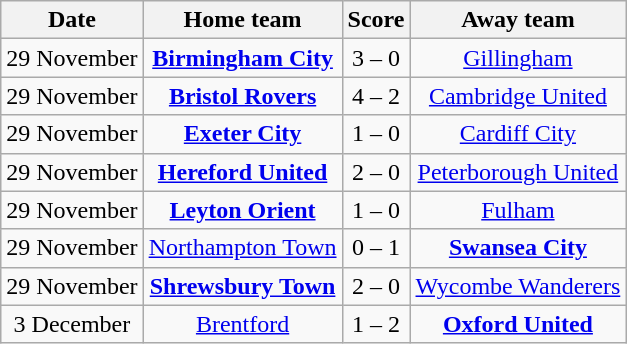<table class="wikitable" style="text-align: center">
<tr>
<th>Date</th>
<th>Home team</th>
<th>Score</th>
<th>Away team</th>
</tr>
<tr>
<td>29 November</td>
<td><strong><a href='#'>Birmingham City</a></strong></td>
<td>3 – 0</td>
<td><a href='#'>Gillingham</a></td>
</tr>
<tr>
<td>29 November</td>
<td><strong><a href='#'>Bristol Rovers</a></strong></td>
<td>4 – 2</td>
<td><a href='#'>Cambridge United</a></td>
</tr>
<tr>
<td>29 November</td>
<td><strong><a href='#'>Exeter City</a></strong></td>
<td>1 – 0</td>
<td><a href='#'>Cardiff City</a></td>
</tr>
<tr>
<td>29 November</td>
<td><strong><a href='#'>Hereford United</a></strong></td>
<td>2 – 0</td>
<td><a href='#'>Peterborough United</a></td>
</tr>
<tr>
<td>29 November</td>
<td><strong><a href='#'>Leyton Orient</a></strong></td>
<td>1 – 0</td>
<td><a href='#'>Fulham</a></td>
</tr>
<tr>
<td>29 November</td>
<td><a href='#'>Northampton Town</a></td>
<td>0 – 1</td>
<td><strong><a href='#'>Swansea City</a></strong></td>
</tr>
<tr>
<td>29 November</td>
<td><strong><a href='#'>Shrewsbury Town</a></strong></td>
<td>2 – 0</td>
<td><a href='#'>Wycombe Wanderers</a></td>
</tr>
<tr>
<td>3 December</td>
<td><a href='#'>Brentford</a></td>
<td>1 – 2</td>
<td><strong><a href='#'>Oxford United</a></strong></td>
</tr>
</table>
